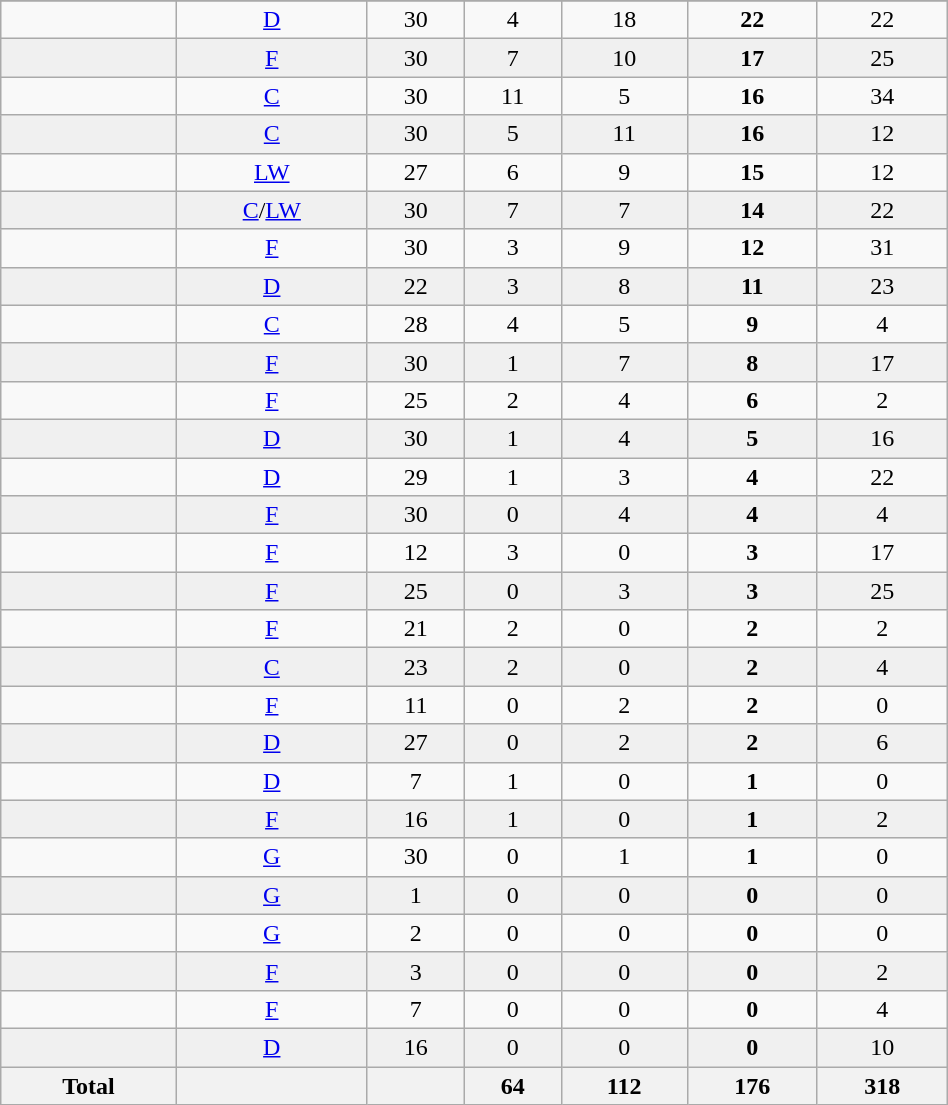<table class="wikitable sortable" width=50%>
<tr align="center">
</tr>
<tr align="center" bgcolor="">
<td></td>
<td><a href='#'>D</a></td>
<td>30</td>
<td>4</td>
<td>18</td>
<td><strong>22</strong></td>
<td>22</td>
</tr>
<tr align="center" bgcolor="f0f0f0">
<td></td>
<td><a href='#'>F</a></td>
<td>30</td>
<td>7</td>
<td>10</td>
<td><strong>17</strong></td>
<td>25</td>
</tr>
<tr align="center" bgcolor="">
<td></td>
<td><a href='#'>C</a></td>
<td>30</td>
<td>11</td>
<td>5</td>
<td><strong>16</strong></td>
<td>34</td>
</tr>
<tr align="center" bgcolor="f0f0f0">
<td></td>
<td><a href='#'>C</a></td>
<td>30</td>
<td>5</td>
<td>11</td>
<td><strong>16</strong></td>
<td>12</td>
</tr>
<tr align="center" bgcolor="">
<td></td>
<td><a href='#'>LW</a></td>
<td>27</td>
<td>6</td>
<td>9</td>
<td><strong>15</strong></td>
<td>12</td>
</tr>
<tr align="center" bgcolor="f0f0f0">
<td></td>
<td><a href='#'>C</a>/<a href='#'>LW</a></td>
<td>30</td>
<td>7</td>
<td>7</td>
<td><strong>14</strong></td>
<td>22</td>
</tr>
<tr align="center" bgcolor="">
<td></td>
<td><a href='#'>F</a></td>
<td>30</td>
<td>3</td>
<td>9</td>
<td><strong>12</strong></td>
<td>31</td>
</tr>
<tr align="center" bgcolor="f0f0f0">
<td></td>
<td><a href='#'>D</a></td>
<td>22</td>
<td>3</td>
<td>8</td>
<td><strong>11</strong></td>
<td>23</td>
</tr>
<tr align="center" bgcolor="">
<td></td>
<td><a href='#'>C</a></td>
<td>28</td>
<td>4</td>
<td>5</td>
<td><strong>9</strong></td>
<td>4</td>
</tr>
<tr align="center" bgcolor="f0f0f0">
<td></td>
<td><a href='#'>F</a></td>
<td>30</td>
<td>1</td>
<td>7</td>
<td><strong>8</strong></td>
<td>17</td>
</tr>
<tr align="center" bgcolor="">
<td></td>
<td><a href='#'>F</a></td>
<td>25</td>
<td>2</td>
<td>4</td>
<td><strong>6</strong></td>
<td>2</td>
</tr>
<tr align="center" bgcolor="f0f0f0">
<td></td>
<td><a href='#'>D</a></td>
<td>30</td>
<td>1</td>
<td>4</td>
<td><strong>5</strong></td>
<td>16</td>
</tr>
<tr align="center" bgcolor="">
<td></td>
<td><a href='#'>D</a></td>
<td>29</td>
<td>1</td>
<td>3</td>
<td><strong>4</strong></td>
<td>22</td>
</tr>
<tr align="center" bgcolor="f0f0f0">
<td></td>
<td><a href='#'>F</a></td>
<td>30</td>
<td>0</td>
<td>4</td>
<td><strong>4</strong></td>
<td>4</td>
</tr>
<tr align="center" bgcolor="">
<td></td>
<td><a href='#'>F</a></td>
<td>12</td>
<td>3</td>
<td>0</td>
<td><strong>3</strong></td>
<td>17</td>
</tr>
<tr align="center" bgcolor="f0f0f0">
<td></td>
<td><a href='#'>F</a></td>
<td>25</td>
<td>0</td>
<td>3</td>
<td><strong>3</strong></td>
<td>25</td>
</tr>
<tr align="center" bgcolor="">
<td></td>
<td><a href='#'>F</a></td>
<td>21</td>
<td>2</td>
<td>0</td>
<td><strong>2</strong></td>
<td>2</td>
</tr>
<tr align="center" bgcolor="f0f0f0">
<td></td>
<td><a href='#'>C</a></td>
<td>23</td>
<td>2</td>
<td>0</td>
<td><strong>2</strong></td>
<td>4</td>
</tr>
<tr align="center" bgcolor="">
<td></td>
<td><a href='#'>F</a></td>
<td>11</td>
<td>0</td>
<td>2</td>
<td><strong>2</strong></td>
<td>0</td>
</tr>
<tr align="center" bgcolor="f0f0f0">
<td></td>
<td><a href='#'>D</a></td>
<td>27</td>
<td>0</td>
<td>2</td>
<td><strong>2</strong></td>
<td>6</td>
</tr>
<tr align="center" bgcolor="">
<td></td>
<td><a href='#'>D</a></td>
<td>7</td>
<td>1</td>
<td>0</td>
<td><strong>1</strong></td>
<td>0</td>
</tr>
<tr align="center" bgcolor="f0f0f0">
<td></td>
<td><a href='#'>F</a></td>
<td>16</td>
<td>1</td>
<td>0</td>
<td><strong>1</strong></td>
<td>2</td>
</tr>
<tr align="center" bgcolor="">
<td></td>
<td><a href='#'>G</a></td>
<td>30</td>
<td>0</td>
<td>1</td>
<td><strong>1</strong></td>
<td>0</td>
</tr>
<tr align="center" bgcolor="f0f0f0">
<td></td>
<td><a href='#'>G</a></td>
<td>1</td>
<td>0</td>
<td>0</td>
<td><strong>0</strong></td>
<td>0</td>
</tr>
<tr align="center" bgcolor="">
<td></td>
<td><a href='#'>G</a></td>
<td>2</td>
<td>0</td>
<td>0</td>
<td><strong>0</strong></td>
<td>0</td>
</tr>
<tr align="center" bgcolor="f0f0f0">
<td></td>
<td><a href='#'>F</a></td>
<td>3</td>
<td>0</td>
<td>0</td>
<td><strong>0</strong></td>
<td>2</td>
</tr>
<tr align="center" bgcolor="">
<td></td>
<td><a href='#'>F</a></td>
<td>7</td>
<td>0</td>
<td>0</td>
<td><strong>0</strong></td>
<td>4</td>
</tr>
<tr align="center" bgcolor="f0f0f0">
<td></td>
<td><a href='#'>D</a></td>
<td>16</td>
<td>0</td>
<td>0</td>
<td><strong>0</strong></td>
<td>10</td>
</tr>
<tr>
<th>Total</th>
<th></th>
<th></th>
<th>64</th>
<th>112</th>
<th>176</th>
<th>318</th>
</tr>
</table>
